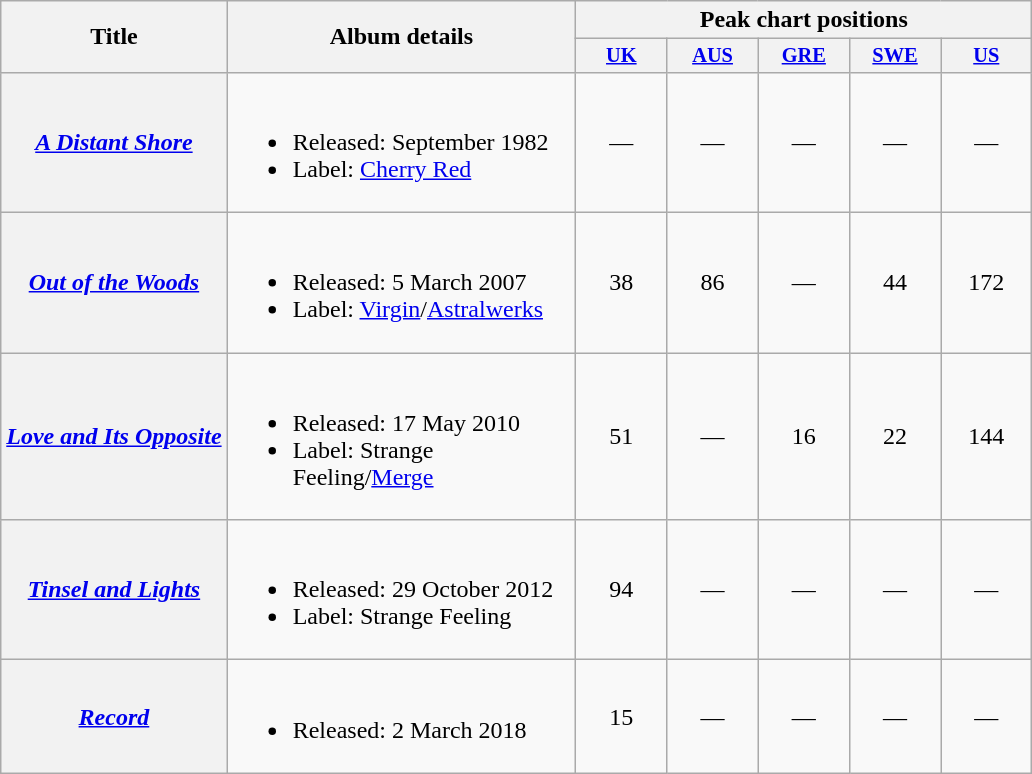<table class="wikitable plainrowheaders" style="text-align:left;">
<tr>
<th rowspan="2">Title</th>
<th rowspan="2" style="width:225px;">Album details</th>
<th colspan="5">Peak chart positions</th>
</tr>
<tr>
<th style="width:4em;font-size:85%"><a href='#'>UK</a><br></th>
<th style="width:4em;font-size:85%"><a href='#'>AUS</a><br></th>
<th style="width:4em;font-size:85%"><a href='#'>GRE</a><br></th>
<th style="width:4em;font-size:85%"><a href='#'>SWE</a><br></th>
<th style="width:4em;font-size:85%"><a href='#'>US</a><br></th>
</tr>
<tr>
<th scope="row"><em><a href='#'>A Distant Shore</a></em></th>
<td><br><ul><li>Released: September 1982</li><li>Label: <a href='#'>Cherry Red</a></li></ul></td>
<td style="text-align:center;">—</td>
<td style="text-align:center;">—</td>
<td style="text-align:center;">—</td>
<td style="text-align:center;">—</td>
<td style="text-align:center;">—</td>
</tr>
<tr>
<th scope="row"><em><a href='#'>Out of the Woods</a></em></th>
<td><br><ul><li>Released: 5 March 2007</li><li>Label: <a href='#'>Virgin</a>/<a href='#'>Astralwerks</a></li></ul></td>
<td style="text-align:center;">38</td>
<td style="text-align:center;">86</td>
<td style="text-align:center;">—</td>
<td style="text-align:center;">44</td>
<td style="text-align:center;">172</td>
</tr>
<tr>
<th scope="row"><em><a href='#'>Love and Its Opposite</a></em></th>
<td><br><ul><li>Released: 17 May 2010</li><li>Label: Strange Feeling/<a href='#'>Merge</a></li></ul></td>
<td style="text-align:center;">51</td>
<td style="text-align:center;">—</td>
<td style="text-align:center;">16</td>
<td style="text-align:center;">22</td>
<td style="text-align:center;">144</td>
</tr>
<tr>
<th scope="row"><em><a href='#'>Tinsel and Lights</a></em></th>
<td><br><ul><li>Released: 29 October 2012</li><li>Label: Strange Feeling</li></ul></td>
<td style="text-align:center;">94</td>
<td style="text-align:center;">—</td>
<td style="text-align:center;">—</td>
<td style="text-align:center;">—</td>
<td style="text-align:center;">—</td>
</tr>
<tr>
<th scope="row"><em><a href='#'>Record</a></em></th>
<td><br><ul><li>Released: 2 March 2018</li></ul></td>
<td style="text-align:center;">15</td>
<td style="text-align:center;">—</td>
<td style="text-align:center;">—</td>
<td style="text-align:center;">—</td>
<td style="text-align:center;">—</td>
</tr>
</table>
